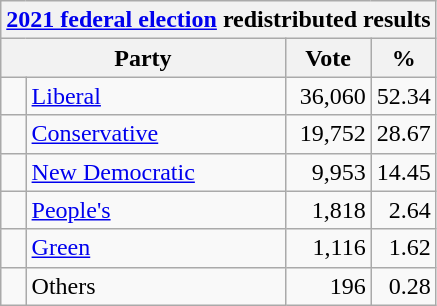<table class="wikitable">
<tr>
<th colspan="4"><a href='#'>2021 federal election</a> redistributed results</th>
</tr>
<tr>
<th bgcolor="#DDDDFF" width="130px" colspan="2">Party</th>
<th bgcolor="#DDDDFF" width="50px">Vote</th>
<th bgcolor="#DDDDFF" width="30px">%</th>
</tr>
<tr>
<td> </td>
<td><a href='#'>Liberal</a></td>
<td align=right>36,060</td>
<td align=right>52.34</td>
</tr>
<tr>
<td> </td>
<td><a href='#'>Conservative</a></td>
<td align=right>19,752</td>
<td align=right>28.67</td>
</tr>
<tr>
<td> </td>
<td><a href='#'>New Democratic</a></td>
<td align=right>9,953</td>
<td align=right>14.45</td>
</tr>
<tr>
<td> </td>
<td><a href='#'>People's</a></td>
<td align=right>1,818</td>
<td align=right>2.64</td>
</tr>
<tr>
<td> </td>
<td><a href='#'>Green</a></td>
<td align=right>1,116</td>
<td align=right>1.62</td>
</tr>
<tr>
<td> </td>
<td>Others</td>
<td align=right>196</td>
<td align=right>0.28</td>
</tr>
</table>
